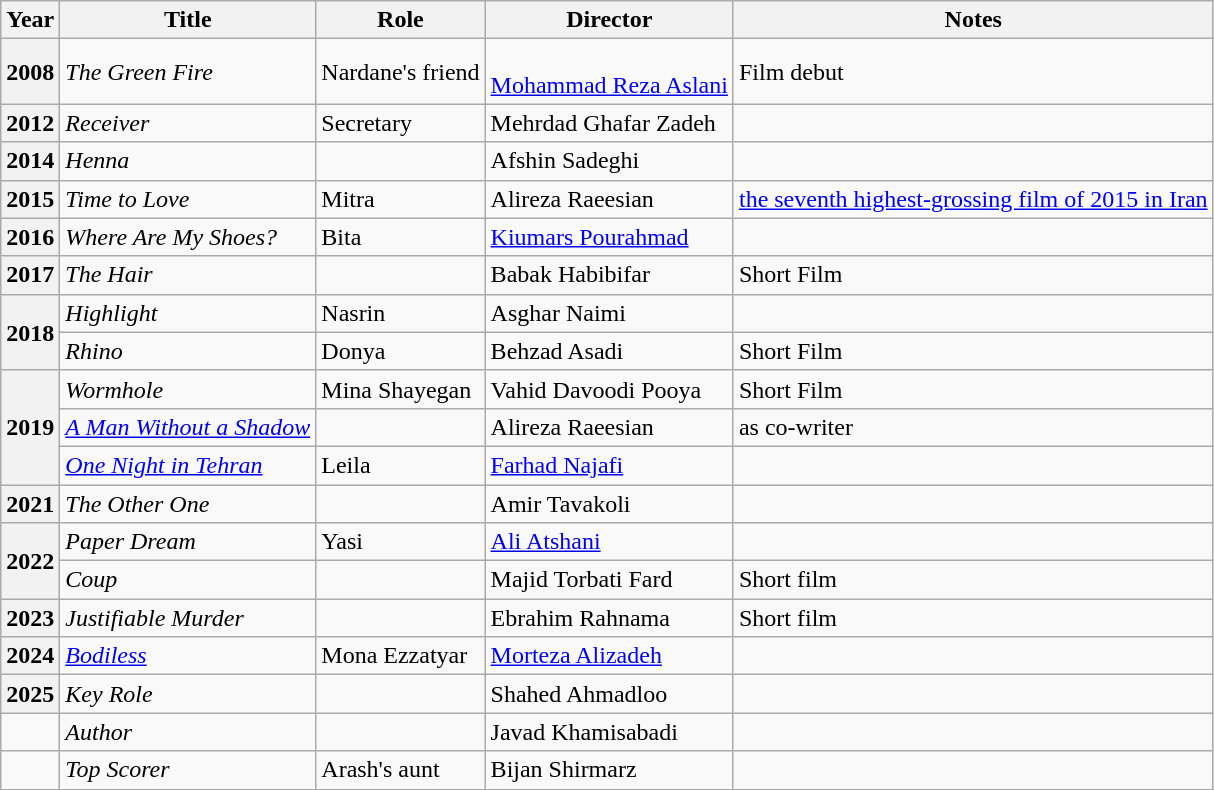<table class="wikitable plainrowheaders sortable"  style=font-size:100%>
<tr>
<th scope="col">Year</th>
<th scope="col">Title</th>
<th scope="col">Role</th>
<th scope="col">Director</th>
<th scope="col" class="unsortable">Notes</th>
</tr>
<tr>
<th scope=row>2008</th>
<td><em>The Green Fire</em></td>
<td>Nardane's friend</td>
<td><br><a href='#'>Mohammad Reza Aslani</a></td>
<td>Film debut</td>
</tr>
<tr>
<th scope=row>2012</th>
<td><em>Receiver</em></td>
<td>Secretary</td>
<td>Mehrdad Ghafar Zadeh</td>
<td></td>
</tr>
<tr>
<th scope=row>2014</th>
<td><em>Henna</em></td>
<td></td>
<td>Afshin Sadeghi</td>
<td></td>
</tr>
<tr>
<th scope=row>2015</th>
<td><em>Time to Love</em></td>
<td>Mitra</td>
<td>Alireza Raeesian</td>
<td><a href='#'>the seventh highest-grossing film of 2015 in Iran</a></td>
</tr>
<tr>
<th scope=row>2016</th>
<td><em>Where Are My Shoes?</em></td>
<td>Bita</td>
<td><a href='#'>Kiumars Pourahmad</a></td>
<td></td>
</tr>
<tr>
<th scope=row>2017</th>
<td><em>The Hair</em></td>
<td></td>
<td>Babak Habibifar</td>
<td>Short Film</td>
</tr>
<tr>
<th scope=row rowspan="2">2018</th>
<td><em>Highlight</em></td>
<td>Nasrin</td>
<td>Asghar Naimi</td>
<td></td>
</tr>
<tr>
<td><em>Rhino</em></td>
<td>Donya</td>
<td>Behzad Asadi</td>
<td>Short Film</td>
</tr>
<tr>
<th scope=row rowspan="3">2019</th>
<td><em>Wormhole</em></td>
<td>Mina Shayegan</td>
<td>Vahid Davoodi Pooya</td>
<td>Short Film</td>
</tr>
<tr>
<td><em><a href='#'>A Man Without a Shadow</a></em></td>
<td></td>
<td>Alireza Raeesian</td>
<td>as co-writer</td>
</tr>
<tr>
<td><em><a href='#'>One Night in Tehran</a></em></td>
<td>Leila</td>
<td><a href='#'>Farhad Najafi</a></td>
<td></td>
</tr>
<tr>
<th scope=row>2021</th>
<td><em>The Other One</em></td>
<td></td>
<td>Amir Tavakoli</td>
<td></td>
</tr>
<tr>
<th scope=row rowspan="2">2022</th>
<td><em>Paper Dream</em></td>
<td>Yasi</td>
<td><a href='#'>Ali Atshani</a></td>
<td></td>
</tr>
<tr>
<td><em>Coup</em></td>
<td></td>
<td>Majid Torbati Fard</td>
<td>Short film</td>
</tr>
<tr>
<th scope=row>2023</th>
<td><em>Justifiable Murder</em></td>
<td></td>
<td>Ebrahim Rahnama</td>
<td>Short film</td>
</tr>
<tr>
<th scope=row>2024</th>
<td><em><a href='#'>Bodiless</a></em></td>
<td>Mona Ezzatyar</td>
<td><a href='#'>Morteza Alizadeh</a></td>
<td></td>
</tr>
<tr>
<th scope=row>2025</th>
<td><em>Key Role</em></td>
<td></td>
<td>Shahed Ahmadloo</td>
<td></td>
</tr>
<tr>
<td></td>
<td><em>Author</em></td>
<td></td>
<td>Javad Khamisabadi</td>
<td></td>
</tr>
<tr>
<td></td>
<td><em>Top Scorer</em></td>
<td>Arash's aunt</td>
<td>Bijan Shirmarz</td>
<td></td>
</tr>
</table>
